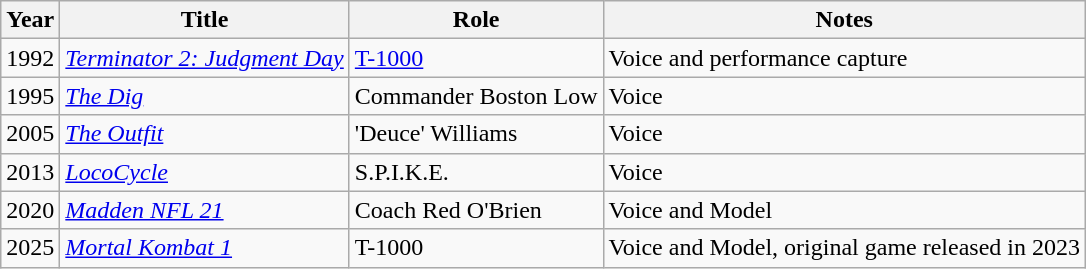<table class="wikitable sortable">
<tr>
<th>Year</th>
<th>Title</th>
<th>Role</th>
<th>Notes</th>
</tr>
<tr>
<td>1992</td>
<td><em><a href='#'>Terminator 2: Judgment Day</a></em></td>
<td><a href='#'>T-1000</a></td>
<td>Voice and performance capture</td>
</tr>
<tr>
<td>1995</td>
<td><em><a href='#'>The Dig</a></em></td>
<td>Commander Boston Low</td>
<td>Voice</td>
</tr>
<tr>
<td>2005</td>
<td><em><a href='#'>The Outfit</a></em></td>
<td>'Deuce' Williams</td>
<td>Voice</td>
</tr>
<tr>
<td>2013</td>
<td><em><a href='#'>LocoCycle</a></em></td>
<td>S.P.I.K.E.</td>
<td>Voice</td>
</tr>
<tr>
<td>2020</td>
<td><em><a href='#'>Madden NFL 21</a></em></td>
<td>Coach Red O'Brien</td>
<td>Voice and Model</td>
</tr>
<tr>
<td>2025</td>
<td><em><a href='#'>Mortal Kombat 1</a></td>
<td>T-1000</td>
<td>Voice and Model, original game released in 2023</td>
</tr>
</table>
